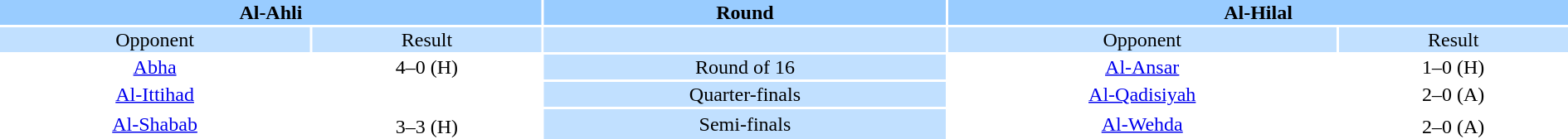<table style="width:100%; text-align:center;">
<tr style="vertical-align:top; background:#9cf;">
<th colspan=2 style="width:1*">Al-Ahli</th>
<th><strong>Round</strong></th>
<th colspan=2 style="width:1*">Al-Hilal</th>
</tr>
<tr style="vertical-align:top; background:#c1e0ff;">
<td>Opponent</td>
<td>Result</td>
<td style="background:#c1e0ff;"></td>
<td>Opponent</td>
<td>Result</td>
</tr>
<tr>
<td><a href='#'>Abha</a></td>
<td>4–0 (H)</td>
<td style="background:#c1e0ff;">Round of 16</td>
<td><a href='#'>Al-Ansar</a></td>
<td>1–0 (H)</td>
</tr>
<tr>
<td><a href='#'>Al-Ittihad</a></td>
<td></td>
<td style="background:#c1e0ff;">Quarter-finals</td>
<td><a href='#'>Al-Qadisiyah</a></td>
<td>2–0 (A)</td>
</tr>
<tr>
<td rowspan=2><a href='#'>Al-Shabab</a></td>
<td></td>
<td style="background:#c1e0ff;" rowspan="2">Semi-finals</td>
<td rowspan=2><a href='#'>Al-Wehda</a></td>
<td></td>
</tr>
<tr>
<td>3–3 (H)</td>
<td>2–0 (A)</td>
</tr>
</table>
